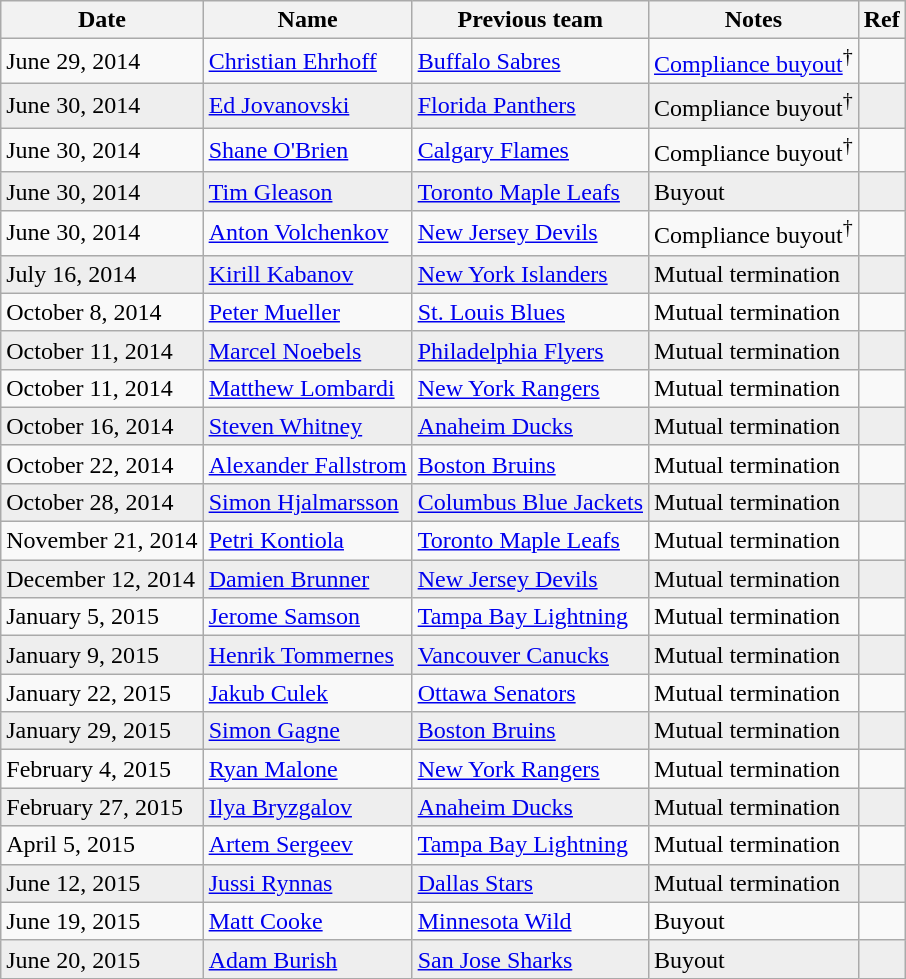<table class="wikitable sortable">
<tr>
<th>Date</th>
<th>Name</th>
<th>Previous team</th>
<th>Notes</th>
<th>Ref</th>
</tr>
<tr>
<td>June 29, 2014</td>
<td><a href='#'>Christian Ehrhoff</a></td>
<td><a href='#'>Buffalo Sabres</a></td>
<td><a href='#'>Compliance buyout</a><sup>†</sup></td>
<td></td>
</tr>
<tr bgcolor="eeeeee">
<td>June 30, 2014</td>
<td><a href='#'>Ed Jovanovski</a></td>
<td><a href='#'>Florida Panthers</a></td>
<td>Compliance buyout<sup>†</sup></td>
<td></td>
</tr>
<tr>
<td>June 30, 2014</td>
<td><a href='#'>Shane O'Brien</a></td>
<td><a href='#'>Calgary Flames</a></td>
<td>Compliance buyout<sup>†</sup></td>
<td></td>
</tr>
<tr bgcolor="eeeeee">
<td>June 30, 2014</td>
<td><a href='#'>Tim Gleason</a></td>
<td><a href='#'>Toronto Maple Leafs</a></td>
<td>Buyout</td>
<td></td>
</tr>
<tr>
<td>June 30, 2014</td>
<td><a href='#'>Anton Volchenkov</a></td>
<td><a href='#'>New Jersey Devils</a></td>
<td>Compliance buyout<sup>†</sup></td>
<td></td>
</tr>
<tr bgcolor="eeeeee">
<td>July 16, 2014</td>
<td><a href='#'>Kirill Kabanov</a></td>
<td><a href='#'>New York Islanders</a></td>
<td>Mutual termination</td>
<td></td>
</tr>
<tr>
<td>October 8, 2014</td>
<td><a href='#'>Peter Mueller</a></td>
<td><a href='#'>St. Louis Blues</a></td>
<td>Mutual termination</td>
<td></td>
</tr>
<tr bgcolor="eeeeee">
<td>October 11, 2014</td>
<td><a href='#'>Marcel Noebels</a></td>
<td><a href='#'>Philadelphia Flyers</a></td>
<td>Mutual termination</td>
<td></td>
</tr>
<tr>
<td>October 11, 2014</td>
<td><a href='#'>Matthew Lombardi</a></td>
<td><a href='#'>New York Rangers</a></td>
<td>Mutual termination</td>
<td></td>
</tr>
<tr bgcolor="eeeeee">
<td>October 16, 2014</td>
<td><a href='#'>Steven Whitney</a></td>
<td><a href='#'>Anaheim Ducks</a></td>
<td>Mutual termination</td>
<td></td>
</tr>
<tr>
<td>October 22, 2014</td>
<td><a href='#'>Alexander Fallstrom</a></td>
<td><a href='#'>Boston Bruins</a></td>
<td>Mutual termination</td>
<td></td>
</tr>
<tr bgcolor="eeeeee">
<td>October 28, 2014</td>
<td><a href='#'>Simon Hjalmarsson</a></td>
<td><a href='#'>Columbus Blue Jackets</a></td>
<td>Mutual termination</td>
<td></td>
</tr>
<tr>
<td>November 21, 2014</td>
<td><a href='#'>Petri Kontiola</a></td>
<td><a href='#'>Toronto Maple Leafs</a></td>
<td>Mutual termination</td>
<td></td>
</tr>
<tr bgcolor="eeeeee">
<td>December 12, 2014</td>
<td><a href='#'>Damien Brunner</a></td>
<td><a href='#'>New Jersey Devils</a></td>
<td>Mutual termination</td>
<td></td>
</tr>
<tr>
<td>January 5, 2015</td>
<td><a href='#'>Jerome Samson</a></td>
<td><a href='#'>Tampa Bay Lightning</a></td>
<td>Mutual termination</td>
<td></td>
</tr>
<tr bgcolor="eeeeee">
<td>January 9, 2015</td>
<td><a href='#'>Henrik Tommernes</a></td>
<td><a href='#'>Vancouver Canucks</a></td>
<td>Mutual termination</td>
<td></td>
</tr>
<tr>
<td>January 22, 2015</td>
<td><a href='#'>Jakub Culek</a></td>
<td><a href='#'>Ottawa Senators</a></td>
<td>Mutual termination</td>
<td></td>
</tr>
<tr bgcolor="eeeeee">
<td>January 29, 2015</td>
<td><a href='#'>Simon Gagne</a></td>
<td><a href='#'>Boston Bruins</a></td>
<td>Mutual termination</td>
<td></td>
</tr>
<tr>
<td>February 4, 2015</td>
<td><a href='#'>Ryan Malone</a></td>
<td><a href='#'>New York Rangers</a></td>
<td>Mutual termination</td>
<td></td>
</tr>
<tr bgcolor="eeeeee">
<td>February 27, 2015</td>
<td><a href='#'>Ilya Bryzgalov</a></td>
<td><a href='#'>Anaheim Ducks</a></td>
<td>Mutual termination</td>
<td></td>
</tr>
<tr>
<td>April 5, 2015</td>
<td><a href='#'>Artem Sergeev</a></td>
<td><a href='#'>Tampa Bay Lightning</a></td>
<td>Mutual termination</td>
<td></td>
</tr>
<tr bgcolor="eeeeee">
<td>June 12, 2015</td>
<td><a href='#'>Jussi Rynnas</a></td>
<td><a href='#'>Dallas Stars</a></td>
<td>Mutual termination</td>
<td></td>
</tr>
<tr>
<td>June 19, 2015</td>
<td><a href='#'>Matt Cooke</a></td>
<td><a href='#'>Minnesota Wild</a></td>
<td>Buyout</td>
<td></td>
</tr>
<tr bgcolor="eeeeee">
<td>June 20, 2015</td>
<td><a href='#'>Adam Burish</a></td>
<td><a href='#'>San Jose Sharks</a></td>
<td>Buyout</td>
<td><br></td>
</tr>
</table>
